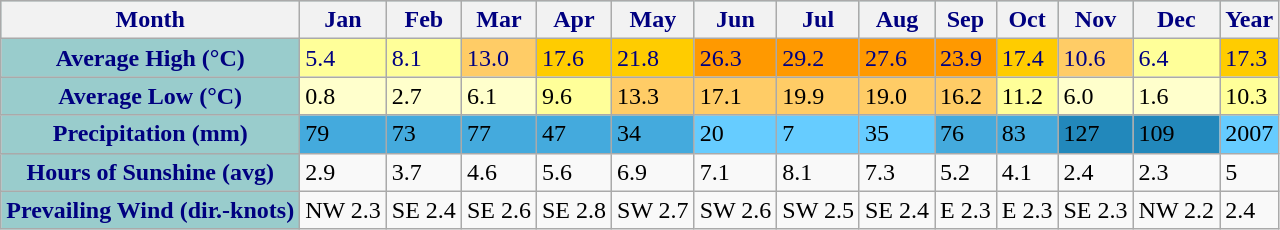<table class="wikitable">
<tr style="background: #99CCCC; color:#000080;">
<th>Month</th>
<th>Jan</th>
<th>Feb</th>
<th>Mar</th>
<th>Apr</th>
<th>May</th>
<th>Jun</th>
<th>Jul</th>
<th>Aug</th>
<th>Sep</th>
<th>Oct</th>
<th>Nov</th>
<th>Dec</th>
<th>Year</th>
</tr>
<tr style="color:#000080;">
<th style="background: #99CCCC;">Average High (°C)</th>
<td style="background: #FFFF99;">5.4</td>
<td style="background: #FFFF99;">8.1</td>
<td style="background: #FFCC66;">13.0</td>
<td style="background: #FFCC00;">17.6</td>
<td style="background: #FFCC00;">21.8</td>
<td style="background: #FF9900;">26.3</td>
<td style="background: #FF9900;">29.2</td>
<td style="background: #FF9900;">27.6</td>
<td style="background: #FF9900;">23.9</td>
<td style="background: #FFCC00;">17.4</td>
<td style="background: #FFCC66;">10.6</td>
<td style="background: #FFFF99;">6.4</td>
<td style="background: #FFCC00;">17.3</td>
</tr>
<tr style="color:black;">
<th style="background: #99CCCC; color:#000080;" height="16;">Average Low (°C)</th>
<td style="background: #FFFFCC;">0.8</td>
<td style="background: #FFFFCC;">2.7</td>
<td style="background: #FFFFCC;">6.1</td>
<td style="background: #FFFF99;">9.6</td>
<td style="background: #FFCC66;">13.3</td>
<td style="background: #FFCC66;">17.1</td>
<td style="background: #FFCC66;">19.9</td>
<td style="background: #FFCC66;">19.0</td>
<td style="background: #FFCC66;">16.2</td>
<td style="background: #FFFF99;">11.2</td>
<td style="background: #FFFFCC;">6.0</td>
<td style="background: #FFFFCC;">1.6</td>
<td style="background: #FFFF99;">10.3</td>
</tr>
<tr>
<th style="background: #99CCCC; color:#000080;">Precipitation (mm)</th>
<td style="background: #44AADD;">79</td>
<td style="background: #44AADD;">73</td>
<td style="background: #44AADD;">77</td>
<td style="background: #44AADD;">47</td>
<td style="background: #44AADD;">34</td>
<td style="background: #66CCFF;">20</td>
<td style="background: #66CCFF;">7</td>
<td style="background: #66CCFF;">35</td>
<td style="background: #44AADD;">76</td>
<td style="background: #44AADD;">83</td>
<td style="background: #2288BB;">127</td>
<td style="background: #2288BB;">109</td>
<td style="background: #66CCFF;">2007</td>
</tr>
<tr>
<th style="background: #99CCCC; color:#000080;">Hours of Sunshine (avg)</th>
<td>2.9</td>
<td>3.7</td>
<td>4.6</td>
<td>5.6</td>
<td>6.9</td>
<td>7.1</td>
<td>8.1</td>
<td>7.3</td>
<td>5.2</td>
<td>4.1</td>
<td>2.4</td>
<td>2.3</td>
<td>5</td>
</tr>
<tr>
<th style="background: #99CCCC; color:#000080;">Prevailing Wind (dir.-knots)</th>
<td>NW 2.3</td>
<td>SE 2.4</td>
<td>SE 2.6</td>
<td>SE 2.8</td>
<td>SW 2.7</td>
<td>SW 2.6</td>
<td>SW 2.5</td>
<td>SE 2.4</td>
<td>E 2.3</td>
<td>E 2.3</td>
<td>SE 2.3</td>
<td>NW 2.2</td>
<td>2.4</td>
</tr>
</table>
